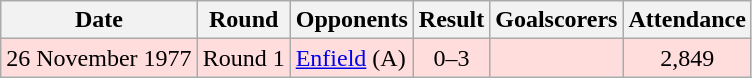<table class="wikitable">
<tr>
<th>Date</th>
<th>Round</th>
<th>Opponents</th>
<th>Result</th>
<th>Goalscorers</th>
<th>Attendance</th>
</tr>
<tr bgcolor="#ffdddd">
<td>26 November 1977</td>
<td>Round 1</td>
<td><a href='#'>Enfield</a> (A)</td>
<td align="center">0–3</td>
<td></td>
<td align="center">2,849</td>
</tr>
</table>
